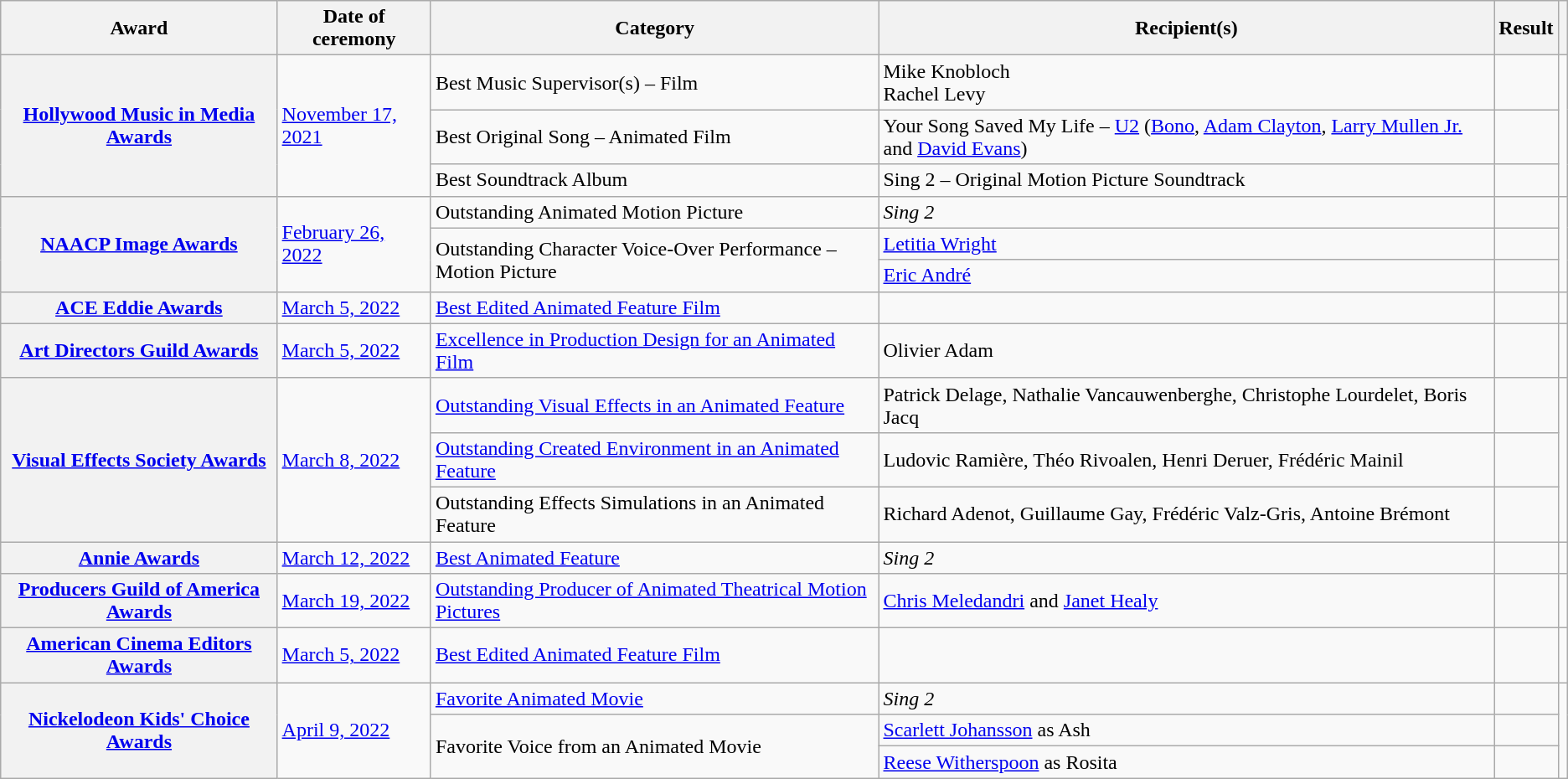<table class="wikitable plainrowheaders sortable">
<tr>
<th scope="col">Award</th>
<th scope="col">Date of ceremony</th>
<th scope="col">Category</th>
<th scope="col">Recipient(s)</th>
<th scope="col">Result</th>
<th scope="col" class="unsortable"></th>
</tr>
<tr>
<th scope="row" rowspan="3"><a href='#'>Hollywood Music in Media Awards</a></th>
<td rowspan="3"><a href='#'>November 17, 2021</a></td>
<td>Best Music Supervisor(s) – Film</td>
<td>Mike Knobloch<br>Rachel Levy</td>
<td></td>
<td rowspan="3" style="text-align:center;"></td>
</tr>
<tr>
<td>Best Original Song – Animated Film</td>
<td>Your Song Saved My Life – <a href='#'>U2</a> (<a href='#'>Bono</a>, <a href='#'>Adam Clayton</a>, <a href='#'>Larry Mullen Jr.</a> and <a href='#'>David Evans</a>)</td>
<td></td>
</tr>
<tr>
<td>Best Soundtrack Album</td>
<td>Sing 2 – Original Motion Picture Soundtrack</td>
<td></td>
</tr>
<tr>
<th scope="row" rowspan="3"><a href='#'>NAACP Image Awards</a></th>
<td rowspan="3"><a href='#'>February 26, 2022</a></td>
<td>Outstanding Animated Motion Picture</td>
<td><em>Sing 2</em></td>
<td></td>
<td rowspan="3" style="text-align:center;"></td>
</tr>
<tr>
<td rowspan="2">Outstanding Character Voice-Over Performance – Motion Picture</td>
<td><a href='#'>Letitia Wright</a></td>
<td></td>
</tr>
<tr>
<td><a href='#'>Eric André</a></td>
<td></td>
</tr>
<tr>
<th scope="row"><a href='#'>ACE Eddie Awards</a></th>
<td><a href='#'>March 5, 2022</a></td>
<td><a href='#'>Best Edited Animated Feature Film</a></td>
<td></td>
<td></td>
<td style="text-align:center;"></td>
</tr>
<tr>
<th scope="row"><a href='#'>Art Directors Guild Awards</a></th>
<td><a href='#'>March 5, 2022</a></td>
<td><a href='#'>Excellence in Production Design for an Animated Film</a></td>
<td>Olivier Adam</td>
<td></td>
<td style="text-align:center;"></td>
</tr>
<tr>
<th scope="row" rowspan="3"><a href='#'>Visual Effects Society Awards</a></th>
<td rowspan="3"><a href='#'>March 8, 2022</a></td>
<td><a href='#'>Outstanding Visual Effects in an Animated Feature</a></td>
<td>Patrick Delage, Nathalie Vancauwenberghe, Christophe Lourdelet, Boris Jacq</td>
<td></td>
<td rowspan="3" style="text-align:center;"></td>
</tr>
<tr>
<td><a href='#'>Outstanding Created Environment in an Animated Feature</a></td>
<td>Ludovic Ramière, Théo Rivoalen, Henri Deruer, Frédéric Mainil </td>
<td></td>
</tr>
<tr>
<td>Outstanding Effects Simulations in an Animated Feature</td>
<td>Richard Adenot, Guillaume Gay, Frédéric Valz-Gris, Antoine Brémont</td>
<td></td>
</tr>
<tr>
<th scope="row"><a href='#'>Annie Awards</a></th>
<td><a href='#'>March 12, 2022</a></td>
<td><a href='#'>Best Animated Feature</a></td>
<td><em>Sing 2</em></td>
<td></td>
<td style="text-align:center;"></td>
</tr>
<tr>
<th scope="row"><a href='#'>Producers Guild of America Awards</a></th>
<td><a href='#'>March 19, 2022</a></td>
<td><a href='#'>Outstanding Producer of Animated Theatrical Motion Pictures</a></td>
<td><a href='#'>Chris Meledandri</a> and <a href='#'>Janet Healy</a></td>
<td></td>
<td style="text-align:center;"></td>
</tr>
<tr>
<th scope="row"><a href='#'>American Cinema Editors Awards</a></th>
<td><a href='#'>March 5, 2022</a></td>
<td><a href='#'>Best Edited Animated Feature Film</a></td>
<td></td>
<td></td>
<td style="text-align:center;"></td>
</tr>
<tr>
<th scope="row" rowspan="3"><a href='#'>Nickelodeon Kids' Choice Awards</a></th>
<td rowspan="3"><a href='#'>April 9, 2022</a></td>
<td><a href='#'>Favorite Animated Movie</a></td>
<td><em>Sing 2</em></td>
<td></td>
<td rowspan="3" style="text-align:center;"></td>
</tr>
<tr>
<td rowspan=2>Favorite Voice from an Animated Movie</td>
<td><a href='#'>Scarlett Johansson</a> as Ash</td>
<td></td>
</tr>
<tr>
<td><a href='#'>Reese Witherspoon</a> as Rosita</td>
<td></td>
</tr>
</table>
